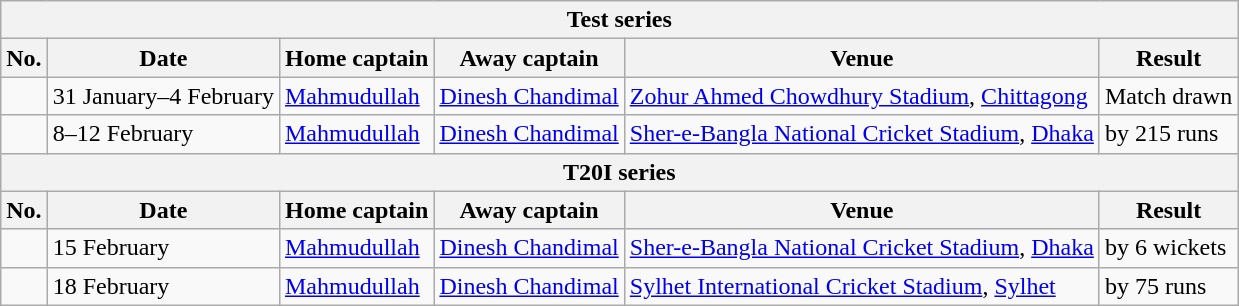<table class="wikitable">
<tr>
<th colspan="6">Test series</th>
</tr>
<tr>
<th>No.</th>
<th>Date</th>
<th>Home captain</th>
<th>Away captain</th>
<th>Venue</th>
<th>Result</th>
</tr>
<tr>
<td></td>
<td>31 January–4 February</td>
<td><a href='#'>Mahmudullah</a></td>
<td><a href='#'>Dinesh Chandimal</a></td>
<td><a href='#'>Zohur Ahmed Chowdhury Stadium</a>, <a href='#'>Chittagong</a></td>
<td>Match drawn</td>
</tr>
<tr>
<td></td>
<td>8–12 February</td>
<td><a href='#'>Mahmudullah</a></td>
<td><a href='#'>Dinesh Chandimal</a></td>
<td><a href='#'>Sher-e-Bangla National Cricket Stadium</a>, <a href='#'>Dhaka</a></td>
<td> by 215 runs</td>
</tr>
<tr>
<th colspan="6">T20I series</th>
</tr>
<tr>
<th>No.</th>
<th>Date</th>
<th>Home captain</th>
<th>Away captain</th>
<th>Venue</th>
<th>Result</th>
</tr>
<tr>
<td></td>
<td>15 February</td>
<td><a href='#'>Mahmudullah</a></td>
<td><a href='#'>Dinesh Chandimal</a></td>
<td><a href='#'>Sher-e-Bangla National Cricket Stadium</a>, <a href='#'>Dhaka</a></td>
<td> by 6 wickets</td>
</tr>
<tr>
<td></td>
<td>18 February</td>
<td><a href='#'>Mahmudullah</a></td>
<td><a href='#'>Dinesh Chandimal</a></td>
<td><a href='#'>Sylhet International Cricket Stadium</a>, <a href='#'>Sylhet</a></td>
<td> by 75 runs</td>
</tr>
</table>
